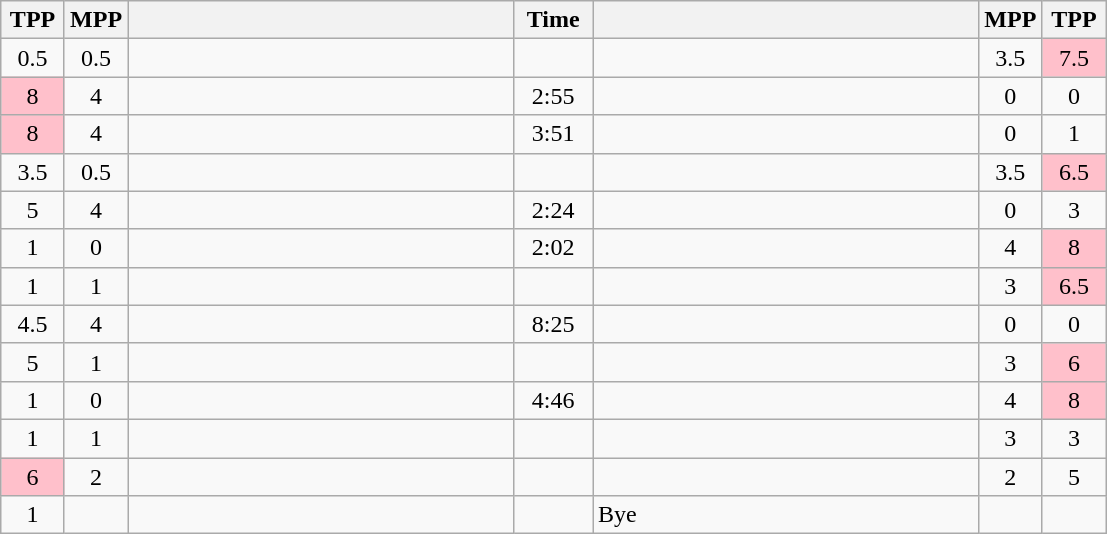<table class="wikitable" style="text-align: center;" |>
<tr>
<th width="35">TPP</th>
<th width="35">MPP</th>
<th width="250"></th>
<th width="45">Time</th>
<th width="250"></th>
<th width="35">MPP</th>
<th width="35">TPP</th>
</tr>
<tr>
<td>0.5</td>
<td>0.5</td>
<td style="text-align:left;"><strong></strong></td>
<td></td>
<td style="text-align:left;"></td>
<td>3.5</td>
<td bgcolor=pink>7.5</td>
</tr>
<tr>
<td bgcolor=pink>8</td>
<td>4</td>
<td style="text-align:left;"></td>
<td>2:55</td>
<td style="text-align:left;"><strong></strong></td>
<td>0</td>
<td>0</td>
</tr>
<tr>
<td bgcolor=pink>8</td>
<td>4</td>
<td style="text-align:left;"></td>
<td>3:51</td>
<td style="text-align:left;"><strong></strong></td>
<td>0</td>
<td>1</td>
</tr>
<tr>
<td>3.5</td>
<td>0.5</td>
<td style="text-align:left;"><strong></strong></td>
<td></td>
<td style="text-align:left;"></td>
<td>3.5</td>
<td bgcolor=pink>6.5</td>
</tr>
<tr>
<td>5</td>
<td>4</td>
<td style="text-align:left;"></td>
<td>2:24</td>
<td style="text-align:left;"><strong></strong></td>
<td>0</td>
<td>3</td>
</tr>
<tr>
<td>1</td>
<td>0</td>
<td style="text-align:left;"><strong></strong></td>
<td>2:02</td>
<td style="text-align:left;"></td>
<td>4</td>
<td bgcolor=pink>8</td>
</tr>
<tr>
<td>1</td>
<td>1</td>
<td style="text-align:left;"><strong></strong></td>
<td></td>
<td style="text-align:left;"></td>
<td>3</td>
<td bgcolor=pink>6.5</td>
</tr>
<tr>
<td>4.5</td>
<td>4</td>
<td style="text-align:left;"></td>
<td>8:25</td>
<td style="text-align:left;"><strong></strong></td>
<td>0</td>
<td>0</td>
</tr>
<tr>
<td>5</td>
<td>1</td>
<td style="text-align:left;"><strong></strong></td>
<td></td>
<td style="text-align:left;"></td>
<td>3</td>
<td bgcolor=pink>6</td>
</tr>
<tr>
<td>1</td>
<td>0</td>
<td style="text-align:left;"><strong></strong></td>
<td>4:46</td>
<td style="text-align:left;"></td>
<td>4</td>
<td bgcolor=pink>8</td>
</tr>
<tr>
<td>1</td>
<td>1</td>
<td style="text-align:left;"><strong></strong></td>
<td></td>
<td style="text-align:left;"></td>
<td>3</td>
<td>3</td>
</tr>
<tr>
<td bgcolor=pink>6</td>
<td>2</td>
<td style="text-align:left;"></td>
<td></td>
<td style="text-align:left;"></td>
<td>2</td>
<td>5</td>
</tr>
<tr>
<td>1</td>
<td></td>
<td style="text-align:left;"><strong></strong></td>
<td></td>
<td style="text-align:left;">Bye</td>
<td></td>
<td></td>
</tr>
</table>
